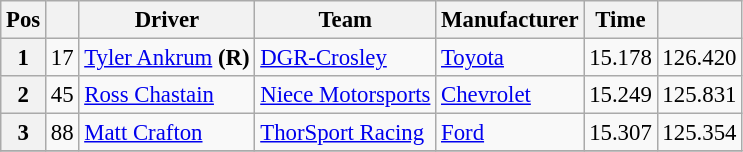<table class="wikitable" style="font-size:95%">
<tr>
<th>Pos</th>
<th></th>
<th>Driver</th>
<th>Team</th>
<th>Manufacturer</th>
<th>Time</th>
<th></th>
</tr>
<tr>
<th>1</th>
<td>17</td>
<td><a href='#'>Tyler Ankrum</a> <strong>(R)</strong></td>
<td><a href='#'>DGR-Crosley</a></td>
<td><a href='#'>Toyota</a></td>
<td>15.178</td>
<td>126.420</td>
</tr>
<tr>
<th>2</th>
<td>45</td>
<td><a href='#'>Ross Chastain</a></td>
<td><a href='#'>Niece Motorsports</a></td>
<td><a href='#'>Chevrolet</a></td>
<td>15.249</td>
<td>125.831</td>
</tr>
<tr>
<th>3</th>
<td>88</td>
<td><a href='#'>Matt Crafton</a></td>
<td><a href='#'>ThorSport Racing</a></td>
<td><a href='#'>Ford</a></td>
<td>15.307</td>
<td>125.354</td>
</tr>
<tr>
</tr>
</table>
